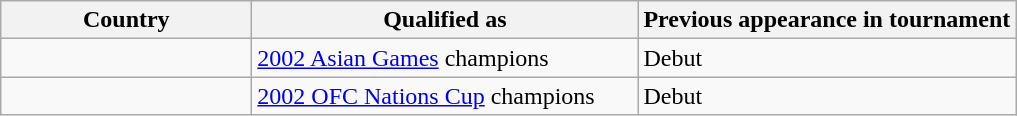<table class="wikitable sortable" style="text-align:left;">
<tr>
<th style="width:160px;">Country</th>
<th style="width:250px;">Qualified as</th>
<th>Previous appearance in tournament</th>
</tr>
<tr>
<td></td>
<td><a href='#'>2002 Asian Games</a> champions</td>
<td>Debut</td>
</tr>
<tr>
<td></td>
<td><a href='#'>2002 OFC Nations Cup</a> champions</td>
<td>Debut</td>
</tr>
</table>
